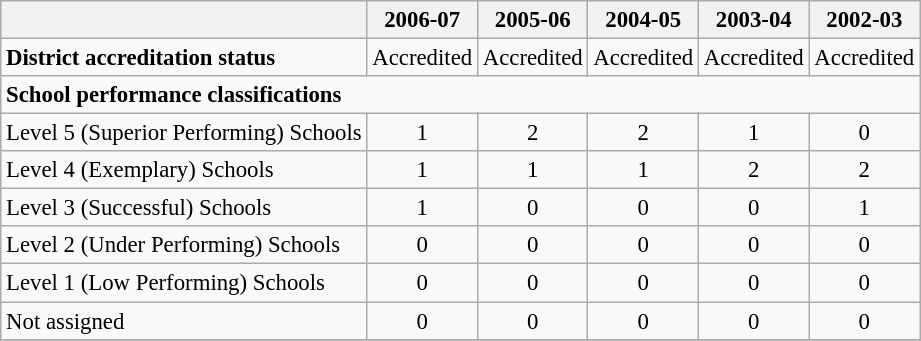<table class="wikitable" style="font-size: 95%;">
<tr>
<th></th>
<th>2006-07</th>
<th>2005-06</th>
<th>2004-05</th>
<th>2003-04</th>
<th>2002-03</th>
</tr>
<tr>
<td align="left"><strong>District accreditation status</strong></td>
<td align="center">Accredited</td>
<td align="center">Accredited</td>
<td align="center">Accredited</td>
<td align="center">Accredited</td>
<td align="center">Accredited</td>
</tr>
<tr>
<td align="left" colspan="6"><strong>School performance classifications</strong></td>
</tr>
<tr>
<td align="left">Level 5 (Superior Performing) Schools</td>
<td align="center">1</td>
<td align="center">2</td>
<td align="center">2</td>
<td align="center">1</td>
<td align="center">0</td>
</tr>
<tr>
<td align="left">Level 4 (Exemplary) Schools</td>
<td align="center">1</td>
<td align="center">1</td>
<td align="center">1</td>
<td align="center">2</td>
<td align="center">2</td>
</tr>
<tr>
<td align="left">Level 3 (Successful) Schools</td>
<td align="center">1</td>
<td align="center">0</td>
<td align="center">0</td>
<td align="center">0</td>
<td align="center">1</td>
</tr>
<tr>
<td align="left">Level 2 (Under Performing) Schools</td>
<td align="center">0</td>
<td align="center">0</td>
<td align="center">0</td>
<td align="center">0</td>
<td align="center">0</td>
</tr>
<tr>
<td align="left">Level 1 (Low Performing) Schools</td>
<td align="center">0</td>
<td align="center">0</td>
<td align="center">0</td>
<td align="center">0</td>
<td align="center">0</td>
</tr>
<tr>
<td align="left">Not assigned</td>
<td align="center">0</td>
<td align="center">0</td>
<td align="center">0</td>
<td align="center">0</td>
<td align="center">0</td>
</tr>
<tr>
</tr>
</table>
